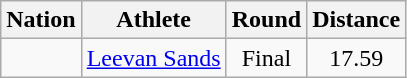<table class="wikitable sortable" style="text-align:center">
<tr>
<th>Nation</th>
<th>Athlete</th>
<th>Round</th>
<th>Distance</th>
</tr>
<tr>
<td align=left></td>
<td align=left><a href='#'>Leevan Sands</a></td>
<td>Final</td>
<td>17.59</td>
</tr>
</table>
